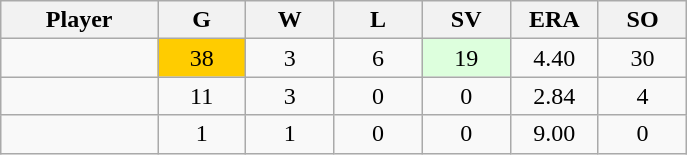<table class="wikitable sortable">
<tr>
<th bgcolor="#DDDDFF" width="16%">Player</th>
<th bgcolor="#DDDDFF" width="9%">G</th>
<th bgcolor="#DDDDFF" width="9%">W</th>
<th bgcolor="#DDDDFF" width="9%">L</th>
<th bgcolor="#DDDDFF" width="9%">SV</th>
<th bgcolor="#DDDDFF" width="9%">ERA</th>
<th bgcolor="#DDDDFF" width="9%">SO</th>
</tr>
<tr align="center">
<td></td>
<td bgcolor="#FFCC00">38</td>
<td>3</td>
<td>6</td>
<td bgcolor="#DDFFDD">19</td>
<td>4.40</td>
<td>30</td>
</tr>
<tr align="center">
<td></td>
<td>11</td>
<td>3</td>
<td>0</td>
<td>0</td>
<td>2.84</td>
<td>4</td>
</tr>
<tr align="center">
<td></td>
<td>1</td>
<td>1</td>
<td>0</td>
<td>0</td>
<td>9.00</td>
<td>0</td>
</tr>
</table>
